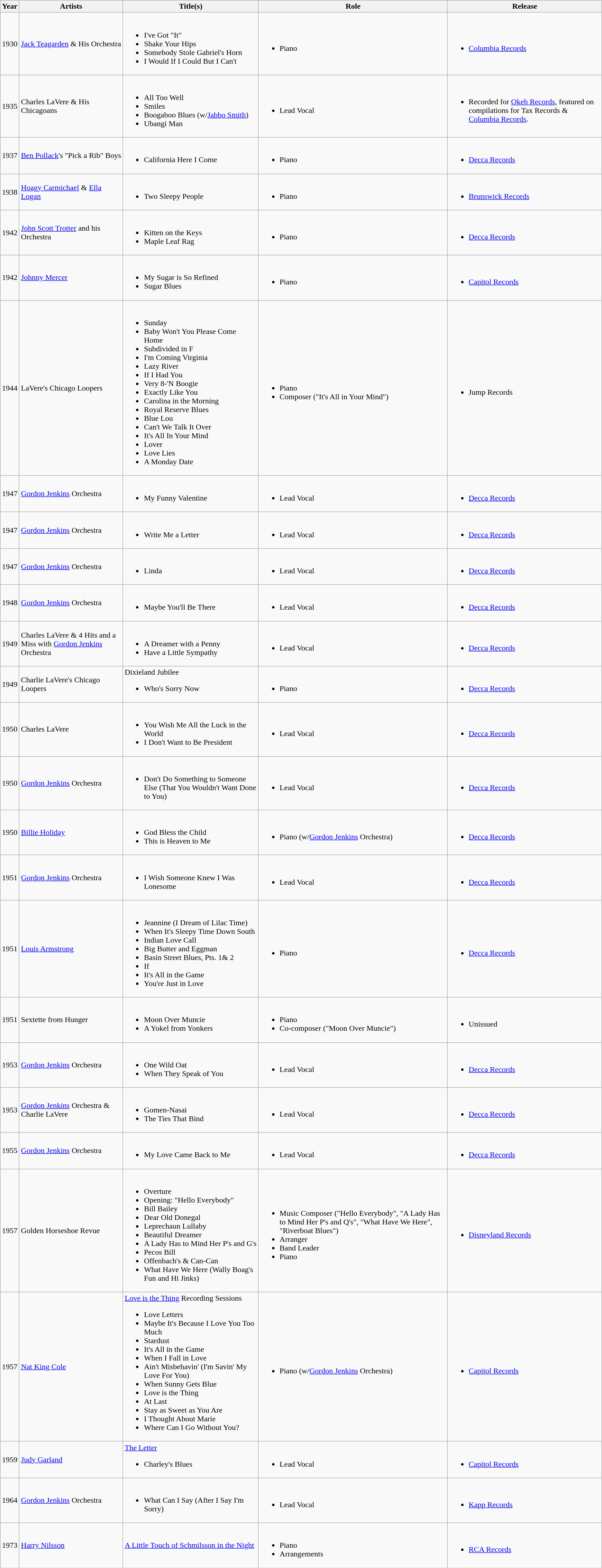<table class="wikitable">
<tr>
<th>Year</th>
<th>Artists</th>
<th>Title(s)</th>
<th>Role</th>
<th>Release</th>
</tr>
<tr>
<td>1930</td>
<td><a href='#'>Jack Teagarden</a> & His Orchestra</td>
<td><br><ul><li>I've Got "It"</li><li>Shake Your Hips</li><li>Somebody Stole Gabriel's Horn</li><li>I Would If I Could But I Can't</li></ul></td>
<td><br><ul><li>Piano</li></ul></td>
<td><br><ul><li><a href='#'>Columbia Records</a></li></ul></td>
</tr>
<tr>
<td>1935</td>
<td>Charles LaVere & His Chicagoans</td>
<td><br><ul><li>All Too Well</li><li>Smiles</li><li>Boogaboo Blues (w/<a href='#'>Jabbo Smith</a>)</li><li>Ubangi Man</li></ul></td>
<td><br><ul><li>Lead Vocal</li></ul></td>
<td><br><ul><li>Recorded for <a href='#'>Okeh Records</a>, featured on compilations for Tax Records & <a href='#'>Columbia Records</a>.</li></ul></td>
</tr>
<tr>
<td>1937</td>
<td><a href='#'>Ben Pollack</a>'s "Pick a Rib" Boys</td>
<td><br><ul><li>California Here I Come</li></ul></td>
<td><br><ul><li>Piano</li></ul></td>
<td><br><ul><li><a href='#'>Decca Records</a></li></ul></td>
</tr>
<tr>
<td>1938</td>
<td><a href='#'>Hoagy Carmichael</a> & <a href='#'>Ella Logan</a></td>
<td><br><ul><li>Two Sleepy People</li></ul></td>
<td><br><ul><li>Piano</li></ul></td>
<td><br><ul><li><a href='#'>Brunswick Records</a></li></ul></td>
</tr>
<tr>
<td>1942</td>
<td><a href='#'>John Scott Trotter</a> and his Orchestra</td>
<td><br><ul><li>Kitten on the Keys</li><li>Maple Leaf Rag</li></ul></td>
<td><br><ul><li>Piano</li></ul></td>
<td><br><ul><li><a href='#'>Decca Records</a></li></ul></td>
</tr>
<tr>
<td>1942</td>
<td><a href='#'>Johnny Mercer</a></td>
<td><br><ul><li>My Sugar is So Refined</li><li>Sugar Blues</li></ul></td>
<td><br><ul><li>Piano</li></ul></td>
<td><br><ul><li><a href='#'>Capitol Records</a></li></ul></td>
</tr>
<tr>
<td>1944</td>
<td>LaVere's Chicago Loopers</td>
<td><br><ul><li>Sunday</li><li>Baby Won't You Please Come Home</li><li>Subdivided in F</li><li>I'm Coming Virginia</li><li>Lazy River</li><li>If I Had You</li><li>Very 8-'N Boogie</li><li>Exactly Like You</li><li>Carolina in the Morning</li><li>Royal Reserve Blues</li><li>Blue Lou</li><li>Can't We Talk It Over</li><li>It's All In Your Mind</li><li>Lover</li><li>Love Lies</li><li>A Monday Date</li></ul></td>
<td><br><ul><li>Piano</li><li>Composer ("It's All in Your Mind")</li></ul></td>
<td><br><ul><li>Jump Records</li></ul></td>
</tr>
<tr>
<td>1947</td>
<td><a href='#'>Gordon Jenkins</a> Orchestra</td>
<td><br><ul><li>My Funny Valentine</li></ul></td>
<td><br><ul><li>Lead Vocal</li></ul></td>
<td><br><ul><li><a href='#'>Decca Records</a></li></ul></td>
</tr>
<tr>
<td>1947</td>
<td><a href='#'>Gordon Jenkins</a> Orchestra</td>
<td><br><ul><li>Write Me a Letter</li></ul></td>
<td><br><ul><li>Lead Vocal</li></ul></td>
<td><br><ul><li><a href='#'>Decca Records</a></li></ul></td>
</tr>
<tr>
<td>1947</td>
<td><a href='#'>Gordon Jenkins</a> Orchestra</td>
<td><br><ul><li>Linda</li></ul></td>
<td><br><ul><li>Lead Vocal</li></ul></td>
<td><br><ul><li><a href='#'>Decca Records</a></li></ul></td>
</tr>
<tr>
<td>1948</td>
<td><a href='#'>Gordon Jenkins</a> Orchestra</td>
<td><br><ul><li>Maybe You'll Be There</li></ul></td>
<td><br><ul><li>Lead Vocal</li></ul></td>
<td><br><ul><li><a href='#'>Decca Records</a></li></ul></td>
</tr>
<tr>
<td>1949</td>
<td>Charles LaVere & 4 Hits and a Miss with <a href='#'>Gordon Jenkins</a> Orchestra</td>
<td><br><ul><li>A Dreamer with a Penny</li><li>Have a Little Sympathy</li></ul></td>
<td><br><ul><li>Lead Vocal</li></ul></td>
<td><br><ul><li><a href='#'>Decca Records</a></li></ul></td>
</tr>
<tr>
<td>1949</td>
<td>Charlie LaVere's Chicago Loopers</td>
<td>Dixieland Jubilee<br><ul><li>Who's Sorry Now</li></ul></td>
<td><br><ul><li>Piano</li></ul></td>
<td><br><ul><li><a href='#'>Decca Records</a></li></ul></td>
</tr>
<tr>
<td>1950</td>
<td>Charles LaVere</td>
<td><br><ul><li>You Wish Me All the Luck in the World</li><li>I Don't Want to Be President</li></ul></td>
<td><br><ul><li>Lead Vocal</li></ul></td>
<td><br><ul><li><a href='#'>Decca Records</a></li></ul></td>
</tr>
<tr>
<td>1950</td>
<td><a href='#'>Gordon Jenkins</a> Orchestra</td>
<td><br><ul><li>Don't Do Something to Someone Else (That You Wouldn't Want Done to You)</li></ul></td>
<td><br><ul><li>Lead Vocal</li></ul></td>
<td><br><ul><li><a href='#'>Decca Records</a></li></ul></td>
</tr>
<tr>
<td>1950</td>
<td><a href='#'>Billie Holiday</a></td>
<td><br><ul><li>God Bless the Child</li><li>This is Heaven to Me</li></ul></td>
<td><br><ul><li>Piano (w/<a href='#'>Gordon Jenkins</a> Orchestra)</li></ul></td>
<td><br><ul><li><a href='#'>Decca Records</a></li></ul></td>
</tr>
<tr>
<td>1951</td>
<td><a href='#'>Gordon Jenkins</a> Orchestra</td>
<td><br><ul><li>I Wish Someone Knew I Was Lonesome</li></ul></td>
<td><br><ul><li>Lead Vocal</li></ul></td>
<td><br><ul><li><a href='#'>Decca Records</a></li></ul></td>
</tr>
<tr>
<td>1951</td>
<td><a href='#'>Louis Armstrong</a></td>
<td><br><ul><li>Jeannine (I Dream of Lilac Time)</li><li>When It's Sleepy Time Down South</li><li>Indian Love Call</li><li>Big Butter and Eggman</li><li>Basin Street Blues, Pts. 1& 2</li><li>If</li><li>It's All in the Game</li><li>You're Just in Love</li></ul></td>
<td><br><ul><li>Piano</li></ul></td>
<td><br><ul><li><a href='#'>Decca Records</a></li></ul></td>
</tr>
<tr>
<td>1951</td>
<td>Sextette from Hunger</td>
<td><br><ul><li>Moon Over Muncie</li><li>A Yokel from Yonkers</li></ul></td>
<td><br><ul><li>Piano</li><li>Co-composer ("Moon Over Muncie")</li></ul></td>
<td><br><ul><li>Unissued</li></ul></td>
</tr>
<tr>
<td>1953</td>
<td><a href='#'>Gordon Jenkins</a> Orchestra</td>
<td><br><ul><li>One Wild Oat</li><li>When They Speak of You</li></ul></td>
<td><br><ul><li>Lead Vocal</li></ul></td>
<td><br><ul><li><a href='#'>Decca Records</a></li></ul></td>
</tr>
<tr>
<td>1953</td>
<td><a href='#'>Gordon Jenkins</a> Orchestra & Charlie LaVere</td>
<td><br><ul><li>Gomen-Nasai</li><li>The Ties That Bind</li></ul></td>
<td><br><ul><li>Lead Vocal</li></ul></td>
<td><br><ul><li><a href='#'>Decca Records</a></li></ul></td>
</tr>
<tr>
<td>1955</td>
<td><a href='#'>Gordon Jenkins</a> Orchestra</td>
<td><br><ul><li>My Love Came Back to Me</li></ul></td>
<td><br><ul><li>Lead Vocal</li></ul></td>
<td><br><ul><li><a href='#'>Decca Records</a></li></ul></td>
</tr>
<tr>
<td>1957</td>
<td>Golden Horseshoe Revue</td>
<td><br><ul><li>Overture</li><li>Opening: "Hello Everybody"</li><li>Bill Bailey</li><li>Dear Old Donegal</li><li>Leprechaun Lullaby</li><li>Beautiful Dreamer</li><li>A Lady Has to Mind Her P's and G's</li><li>Pecos Bill</li><li>Offenbach's & Can-Can</li><li>What Have We Here (Wally Boag's Fun and Hi Jinks)</li></ul></td>
<td><br><ul><li>Music Composer ("Hello Everybody", "A Lady Has to Mind Her P's and Q's", "What Have We Here", "Riverboat Blues")</li><li>Arranger</li><li>Band Leader</li><li>Piano</li></ul></td>
<td><br><ul><li><a href='#'>Disneyland Records</a></li></ul></td>
</tr>
<tr>
<td>1957</td>
<td><a href='#'>Nat King Cole</a></td>
<td><a href='#'>Love is the Thing</a> Recording Sessions<br><ul><li>Love Letters</li><li>Maybe It's Because I Love You Too Much</li><li>Stardust</li><li>It's All in the Game</li><li>When I Fall in Love</li><li>Ain't Misbehavin' (I'm Savin' My Love For You)</li><li>When Sunny Gets Blue</li><li>Love is the Thing</li><li>At Last</li><li>Stay as Sweet as You Are</li><li>I Thought About Marie</li><li>Where Can I Go Without You?</li></ul></td>
<td><br><ul><li>Piano (w/<a href='#'>Gordon Jenkins</a> Orchestra)</li></ul></td>
<td><br><ul><li><a href='#'>Capitol Records</a></li></ul></td>
</tr>
<tr>
<td>1959</td>
<td><a href='#'>Judy Garland</a></td>
<td><a href='#'>The Letter</a><br><ul><li>Charley's Blues</li></ul></td>
<td><br><ul><li>Lead Vocal</li></ul></td>
<td><br><ul><li><a href='#'>Capitol Records</a></li></ul></td>
</tr>
<tr>
<td>1964</td>
<td><a href='#'>Gordon Jenkins</a> Orchestra</td>
<td><br><ul><li>What Can I Say (After I Say I'm Sorry)</li></ul></td>
<td><br><ul><li>Lead Vocal</li></ul></td>
<td><br><ul><li><a href='#'>Kapp Records</a></li></ul></td>
</tr>
<tr>
<td>1973</td>
<td><a href='#'>Harry Nilsson</a></td>
<td><a href='#'>A Little Touch of Schmilsson in the Night</a></td>
<td><br><ul><li>Piano</li><li>Arrangements</li></ul></td>
<td><br><ul><li><a href='#'>RCA Records</a></li></ul></td>
</tr>
</table>
